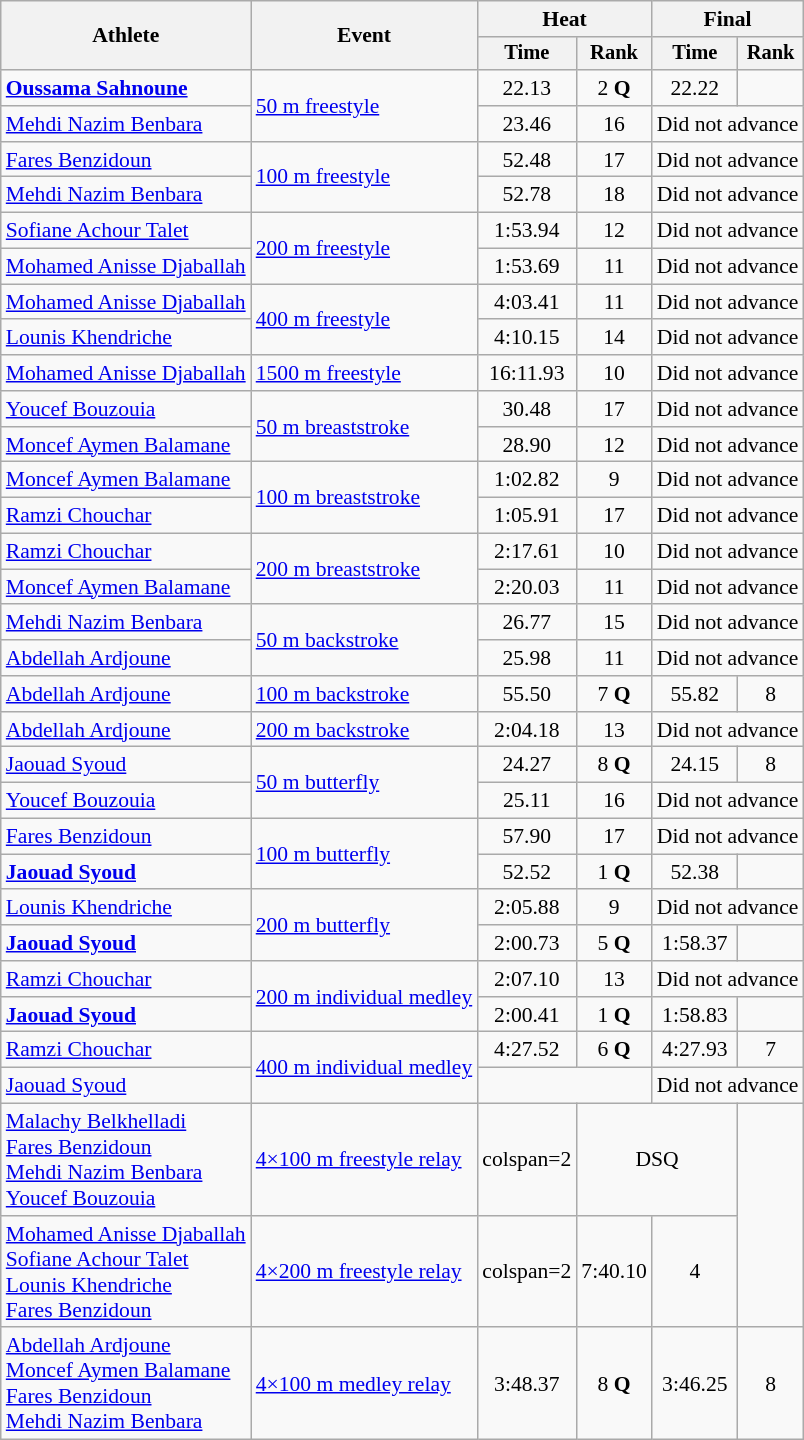<table class=wikitable style="font-size:90%">
<tr>
<th rowspan="2">Athlete</th>
<th rowspan="2">Event</th>
<th colspan="2">Heat</th>
<th colspan="2">Final</th>
</tr>
<tr style="font-size:95%">
<th>Time</th>
<th>Rank</th>
<th>Time</th>
<th>Rank</th>
</tr>
<tr align=center>
<td align=left><strong><a href='#'>Oussama Sahnoune</a></strong></td>
<td align=left rowspan=2><a href='#'>50 m freestyle</a></td>
<td>22.13</td>
<td>2 <strong>Q</strong></td>
<td>22.22</td>
<td></td>
</tr>
<tr align=center>
<td align=left><a href='#'>Mehdi Nazim Benbara</a></td>
<td>23.46</td>
<td>16</td>
<td colspan=2>Did not advance</td>
</tr>
<tr align=center>
<td align=left><a href='#'>Fares Benzidoun</a></td>
<td align=left rowspan=2><a href='#'>100 m freestyle</a></td>
<td>52.48</td>
<td>17</td>
<td colspan=2>Did not advance</td>
</tr>
<tr align=center>
<td align=left><a href='#'>Mehdi Nazim Benbara</a></td>
<td>52.78</td>
<td>18</td>
<td colspan=2>Did not advance</td>
</tr>
<tr align=center>
<td align=left><a href='#'>Sofiane Achour Talet</a></td>
<td align=left rowspan=2><a href='#'>200 m freestyle</a></td>
<td>1:53.94</td>
<td>12</td>
<td colspan=2>Did not advance</td>
</tr>
<tr align=center>
<td align=left><a href='#'>Mohamed Anisse Djaballah</a></td>
<td>1:53.69</td>
<td>11</td>
<td colspan=2>Did not advance</td>
</tr>
<tr align=center>
<td align=left><a href='#'>Mohamed Anisse Djaballah</a></td>
<td align=left rowspan=2><a href='#'>400 m freestyle</a></td>
<td>4:03.41</td>
<td>11</td>
<td colspan=2>Did not advance</td>
</tr>
<tr align=center>
<td align=left><a href='#'>Lounis Khendriche</a></td>
<td>4:10.15</td>
<td>14</td>
<td colspan=2>Did not advance</td>
</tr>
<tr align=center>
<td align=left><a href='#'>Mohamed Anisse Djaballah</a></td>
<td align=left><a href='#'>1500 m freestyle</a></td>
<td>16:11.93</td>
<td>10</td>
<td colspan=2>Did not advance</td>
</tr>
<tr align=center>
<td align=left><a href='#'>Youcef Bouzouia</a></td>
<td align=left rowspan=2><a href='#'>50 m breaststroke</a></td>
<td>30.48</td>
<td>17</td>
<td colspan=2>Did not advance</td>
</tr>
<tr align=center>
<td align=left><a href='#'>Moncef Aymen Balamane</a></td>
<td>28.90</td>
<td>12</td>
<td colspan=2>Did not advance</td>
</tr>
<tr align=center>
<td align=left><a href='#'>Moncef Aymen Balamane</a></td>
<td align=left rowspan=2><a href='#'>100 m breaststroke</a></td>
<td>1:02.82</td>
<td>9</td>
<td colspan=2>Did not advance</td>
</tr>
<tr align=center>
<td align=left><a href='#'>Ramzi Chouchar</a></td>
<td>1:05.91</td>
<td>17</td>
<td colspan=2>Did not advance</td>
</tr>
<tr align=center>
<td align=left><a href='#'>Ramzi Chouchar</a></td>
<td align=left rowspan=2><a href='#'>200 m breaststroke</a></td>
<td>2:17.61</td>
<td>10</td>
<td colspan=2>Did not advance</td>
</tr>
<tr align=center>
<td align=left><a href='#'>Moncef Aymen Balamane</a></td>
<td>2:20.03</td>
<td>11</td>
<td colspan=2>Did not advance</td>
</tr>
<tr align=center>
<td align=left><a href='#'>Mehdi Nazim Benbara</a></td>
<td align=left rowspan=2><a href='#'>50 m backstroke</a></td>
<td>26.77</td>
<td>15</td>
<td colspan=2>Did not advance</td>
</tr>
<tr align=center>
<td align=left><a href='#'>Abdellah Ardjoune</a></td>
<td>25.98</td>
<td>11</td>
<td colspan=2>Did not advance</td>
</tr>
<tr align=center>
<td align=left><a href='#'>Abdellah Ardjoune</a></td>
<td align=left><a href='#'>100 m backstroke</a></td>
<td>55.50</td>
<td>7 <strong>Q</strong></td>
<td>55.82</td>
<td>8</td>
</tr>
<tr align=center>
<td align=left><a href='#'>Abdellah Ardjoune</a></td>
<td align=left><a href='#'>200 m backstroke</a></td>
<td>2:04.18</td>
<td>13</td>
<td colspan=2>Did not advance</td>
</tr>
<tr align=center>
<td align=left><a href='#'>Jaouad Syoud</a></td>
<td align=left rowspan=2><a href='#'>50 m butterfly</a></td>
<td>24.27</td>
<td>8 <strong>Q</strong></td>
<td>24.15</td>
<td>8</td>
</tr>
<tr align=center>
<td align=left><a href='#'>Youcef Bouzouia</a></td>
<td>25.11</td>
<td>16</td>
<td colspan=2>Did not advance</td>
</tr>
<tr align=center>
<td align=left><a href='#'>Fares Benzidoun</a></td>
<td align=left rowspan=2><a href='#'>100 m butterfly</a></td>
<td>57.90</td>
<td>17</td>
<td colspan=2>Did not advance</td>
</tr>
<tr align=center>
<td align=left><strong><a href='#'>Jaouad Syoud</a></strong></td>
<td>52.52</td>
<td>1 <strong>Q</strong></td>
<td>52.38</td>
<td></td>
</tr>
<tr align=center>
<td align=left><a href='#'>Lounis Khendriche</a></td>
<td align=left rowspan=2><a href='#'>200 m butterfly</a></td>
<td>2:05.88</td>
<td>9</td>
<td colspan=2>Did not advance</td>
</tr>
<tr align=center>
<td align=left><strong><a href='#'>Jaouad Syoud</a></strong></td>
<td>2:00.73</td>
<td>5 <strong>Q</strong></td>
<td>1:58.37</td>
<td></td>
</tr>
<tr align=center>
<td align=left><a href='#'>Ramzi Chouchar</a></td>
<td align=left rowspan=2><a href='#'>200 m individual medley</a></td>
<td>2:07.10</td>
<td>13</td>
<td colspan=2>Did not advance</td>
</tr>
<tr align=center>
<td align=left><strong><a href='#'>Jaouad Syoud</a></strong></td>
<td>2:00.41</td>
<td>1 <strong>Q</strong></td>
<td>1:58.83</td>
<td></td>
</tr>
<tr align=center>
<td align=left><a href='#'>Ramzi Chouchar</a></td>
<td align=left rowspan=2><a href='#'>400 m individual medley</a></td>
<td>4:27.52</td>
<td>6 <strong>Q</strong></td>
<td>4:27.93</td>
<td>7</td>
</tr>
<tr align=center>
<td align=left><a href='#'>Jaouad Syoud</a></td>
<td colspan=2></td>
<td colspan=2>Did not advance</td>
</tr>
<tr align=center>
<td align=left><a href='#'>Malachy Belkhelladi</a><br><a href='#'>Fares Benzidoun</a><br><a href='#'>Mehdi Nazim Benbara</a><br><a href='#'>Youcef Bouzouia</a></td>
<td align=left><a href='#'>4×100 m freestyle relay</a></td>
<td>colspan=2 </td>
<td colspan=2>DSQ</td>
</tr>
<tr align=center>
<td align=left><a href='#'>Mohamed Anisse Djaballah</a><br><a href='#'>Sofiane Achour Talet</a><br><a href='#'>Lounis Khendriche</a><br><a href='#'>Fares Benzidoun</a></td>
<td align=left><a href='#'>4×200 m freestyle relay</a></td>
<td>colspan=2 </td>
<td>7:40.10</td>
<td>4</td>
</tr>
<tr align=center>
<td align=left><a href='#'>Abdellah Ardjoune</a><br><a href='#'>Moncef Aymen Balamane</a><br><a href='#'>Fares Benzidoun</a><br><a href='#'>Mehdi Nazim Benbara</a></td>
<td align=left><a href='#'>4×100 m medley relay</a></td>
<td>3:48.37</td>
<td>8 <strong>Q</strong></td>
<td>3:46.25</td>
<td>8</td>
</tr>
</table>
